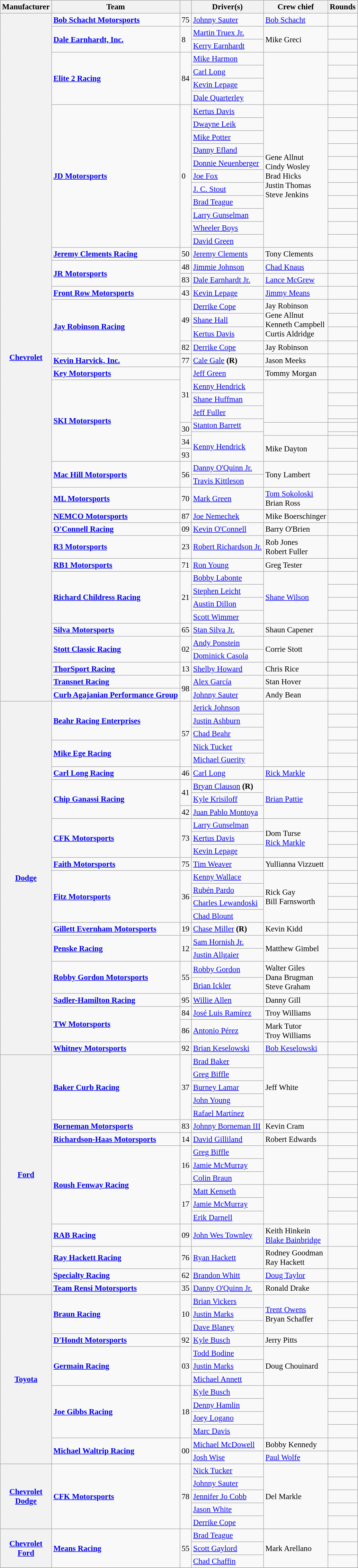<table class="wikitable" style="font-size: 95%;">
<tr>
<th>Manufacturer</th>
<th>Team</th>
<th></th>
<th>Driver(s)</th>
<th>Crew chief</th>
<th>Rounds</th>
</tr>
<tr>
<th rowspan=53><a href='#'>Chevrolet</a></th>
<td><strong><a href='#'>Bob Schacht Motorsports</a></strong></td>
<td>75</td>
<td><a href='#'>Johnny Sauter</a></td>
<td><a href='#'>Bob Schacht</a></td>
<td></td>
</tr>
<tr>
<td rowspan=2><strong><a href='#'>Dale Earnhardt, Inc.</a></strong></td>
<td rowspan=2>8</td>
<td><a href='#'>Martin Truex Jr.</a></td>
<td rowspan=2>Mike Greci</td>
<td></td>
</tr>
<tr>
<td><a href='#'>Kerry Earnhardt</a></td>
<td></td>
</tr>
<tr>
<td rowspan=4><strong><a href='#'>Elite 2 Racing</a></strong></td>
<td rowspan=4>84</td>
<td><a href='#'>Mike Harmon</a></td>
<td rowspan=4></td>
<td></td>
</tr>
<tr>
<td><a href='#'>Carl Long</a></td>
<td></td>
</tr>
<tr>
<td><a href='#'>Kevin Lepage</a></td>
<td></td>
</tr>
<tr>
<td><a href='#'>Dale Quarterley</a></td>
<td></td>
</tr>
<tr>
<td rowspan=11><strong><a href='#'>JD Motorsports</a></strong></td>
<td rowspan="11">0</td>
<td><a href='#'>Kertus Davis</a></td>
<td rowspan="11">Gene Allnut <small></small> <br> Cindy Wosley <small></small> <br> Brad Hicks <small></small> <br> Justin Thomas <small></small> <br> Steve Jenkins <small></small></td>
<td></td>
</tr>
<tr>
<td><a href='#'>Dwayne Leik</a></td>
<td></td>
</tr>
<tr>
<td><a href='#'>Mike Potter</a></td>
<td></td>
</tr>
<tr>
<td><a href='#'>Danny Efland</a></td>
<td></td>
</tr>
<tr>
<td><a href='#'>Donnie Neuenberger</a></td>
<td></td>
</tr>
<tr>
<td><a href='#'>Joe Fox</a></td>
<td></td>
</tr>
<tr>
<td><a href='#'>J. C. Stout</a></td>
<td></td>
</tr>
<tr>
<td><a href='#'>Brad Teague</a></td>
<td></td>
</tr>
<tr>
<td><a href='#'>Larry Gunselman</a></td>
<td></td>
</tr>
<tr>
<td><a href='#'>Wheeler Boys</a></td>
<td></td>
</tr>
<tr>
<td><a href='#'>David Green</a></td>
<td></td>
</tr>
<tr>
<td><strong><a href='#'>Jeremy Clements Racing</a></strong></td>
<td>50</td>
<td><a href='#'>Jeremy Clements</a></td>
<td>Tony Clements</td>
<td></td>
</tr>
<tr>
<td rowspan=2><strong><a href='#'>JR Motorsports</a></strong></td>
<td>48</td>
<td><a href='#'>Jimmie Johnson</a></td>
<td><a href='#'>Chad Knaus</a></td>
<td></td>
</tr>
<tr>
<td>83</td>
<td><a href='#'>Dale Earnhardt Jr.</a></td>
<td><a href='#'>Lance McGrew</a></td>
<td></td>
</tr>
<tr>
<td><strong><a href='#'>Front Row Motorsports</a></strong></td>
<td>43</td>
<td><a href='#'>Kevin Lepage</a></td>
<td><a href='#'>Jimmy Means</a></td>
<td></td>
</tr>
<tr>
<td rowspan=4><strong><a href='#'>Jay Robinson Racing</a></strong></td>
<td rowspan=3>49</td>
<td><a href='#'>Derrike Cope</a></td>
<td rowspan=3>Jay Robinson <small></small> <br> Gene Allnut <small></small> <br> Kenneth Campbell <small></small> <br> Curtis Aldridge <small></small></td>
<td></td>
</tr>
<tr>
<td><a href='#'>Shane Hall</a></td>
<td></td>
</tr>
<tr>
<td><a href='#'>Kertus Davis</a></td>
<td></td>
</tr>
<tr>
<td>82</td>
<td><a href='#'>Derrike Cope</a></td>
<td>Jay Robinson</td>
<td></td>
</tr>
<tr>
<td><strong><a href='#'>Kevin Harvick, Inc.</a></strong></td>
<td>77</td>
<td><a href='#'>Cale Gale</a> <strong>(R)</strong></td>
<td>Jason Meeks</td>
<td></td>
</tr>
<tr>
<td><strong><a href='#'>Key Motorsports</a></strong></td>
<td rowspan=5>31</td>
<td><a href='#'>Jeff Green</a></td>
<td>Tommy Morgan</td>
<td></td>
</tr>
<tr>
<td rowspan=8><strong><a href='#'>SKI Motorsports</a></strong></td>
<td><a href='#'>Kenny Hendrick</a></td>
<td rowspan=4></td>
<td> </td>
</tr>
<tr>
<td><a href='#'>Shane Huffman</a></td>
<td></td>
</tr>
<tr>
<td><a href='#'>Jeff Fuller</a></td>
<td></td>
</tr>
<tr>
<td rowspan=2><a href='#'>Stanton Barrett</a></td>
<td> </td>
</tr>
<tr>
<td rowspan=2>30</td>
<td rowspan=2></td>
<td></td>
</tr>
<tr>
<td rowspan=3><a href='#'>Kenny Hendrick</a></td>
<td></td>
</tr>
<tr>
<td>34</td>
<td rowspan=2>Mike Dayton</td>
<td></td>
</tr>
<tr>
<td>93</td>
<td></td>
</tr>
<tr>
<td rowspan=2><strong><a href='#'>Mac Hill Motorsports</a></strong></td>
<td rowspan=2>56</td>
<td><a href='#'>Danny O'Quinn Jr.</a></td>
<td rowspan=2>Tony Lambert</td>
<td></td>
</tr>
<tr>
<td><a href='#'>Travis Kittleson</a></td>
<td></td>
</tr>
<tr>
<td><strong><a href='#'>ML Motorsports</a></strong></td>
<td>70</td>
<td><a href='#'>Mark Green</a></td>
<td><a href='#'>Tom Sokoloski</a> <small></small> <br> Brian Ross <small></small></td>
<td></td>
</tr>
<tr>
<td><strong><a href='#'>NEMCO Motorsports</a></strong></td>
<td>87</td>
<td><a href='#'>Joe Nemechek</a></td>
<td>Mike Boerschinger</td>
<td></td>
</tr>
<tr>
<td><strong><a href='#'>O'Connell Racing</a></strong></td>
<td>09</td>
<td><a href='#'>Kevin O'Connell</a></td>
<td>Barry O'Brien</td>
<td></td>
</tr>
<tr>
<td><strong><a href='#'>R3 Motorsports</a></strong></td>
<td>23</td>
<td><a href='#'>Robert Richardson Jr.</a></td>
<td>Rob Jones <small></small> <br> Robert Fuller <small></small></td>
<td></td>
</tr>
<tr>
<td><strong><a href='#'>RB1 Motorsports</a></strong></td>
<td>71</td>
<td><a href='#'>Ron Young</a></td>
<td>Greg Tester</td>
<td></td>
</tr>
<tr>
<td rowspan=4><strong><a href='#'>Richard Childress Racing</a></strong></td>
<td rowspan=4>21</td>
<td><a href='#'>Bobby Labonte</a></td>
<td rowspan=4><a href='#'>Shane Wilson</a></td>
<td></td>
</tr>
<tr>
<td><a href='#'>Stephen Leicht</a></td>
<td></td>
</tr>
<tr>
<td><a href='#'>Austin Dillon</a></td>
<td></td>
</tr>
<tr>
<td><a href='#'>Scott Wimmer</a></td>
<td></td>
</tr>
<tr>
<td><strong><a href='#'>Silva Motorsports</a></strong></td>
<td>65</td>
<td><a href='#'>Stan Silva Jr.</a></td>
<td>Shaun Capener</td>
<td></td>
</tr>
<tr>
<td rowspan=2><strong><a href='#'>Stott Classic Racing</a></strong></td>
<td rowspan=2>02</td>
<td><a href='#'>Andy Ponstein</a></td>
<td rowspan=2>Corrie Stott</td>
<td></td>
</tr>
<tr>
<td><a href='#'>Dominick Casola</a></td>
<td></td>
</tr>
<tr>
<td><strong><a href='#'>ThorSport Racing</a></strong></td>
<td>13</td>
<td><a href='#'>Shelby Howard</a></td>
<td>Chris Rice</td>
<td></td>
</tr>
<tr>
<td><strong><a href='#'>Transnet Racing</a></strong></td>
<td rowspan=2>98</td>
<td><a href='#'>Alex García</a></td>
<td>Stan Hover</td>
<td></td>
</tr>
<tr>
<td><strong><a href='#'>Curb Agajanian Performance Group</a></strong></td>
<td><a href='#'>Johnny Sauter</a></td>
<td>Andy Bean</td>
<td></td>
</tr>
<tr>
<th rowspan=26><a href='#'>Dodge</a></th>
<td rowspan=3><strong><a href='#'>Beahr Racing Enterprises</a></strong></td>
<td rowspan=5>57</td>
<td><a href='#'>Jerick Johnson</a></td>
<td rowspan=5></td>
<td></td>
</tr>
<tr>
<td><a href='#'>Justin Ashburn</a></td>
<td></td>
</tr>
<tr>
<td><a href='#'>Chad Beahr</a></td>
<td></td>
</tr>
<tr>
<td rowspan=2><strong><a href='#'>Mike Ege Racing</a></strong></td>
<td><a href='#'>Nick Tucker</a></td>
<td></td>
</tr>
<tr>
<td><a href='#'>Michael Guerity</a></td>
<td></td>
</tr>
<tr>
<td><strong><a href='#'>Carl Long Racing</a></strong></td>
<td>46</td>
<td><a href='#'>Carl Long</a></td>
<td><a href='#'>Rick Markle</a></td>
<td></td>
</tr>
<tr>
<td rowspan=3><strong><a href='#'>Chip Ganassi Racing</a></strong></td>
<td rowspan="2">41</td>
<td><a href='#'>Bryan Clauson</a> <strong>(R)</strong></td>
<td rowspan=3><a href='#'>Brian Pattie</a></td>
<td></td>
</tr>
<tr>
<td><a href='#'>Kyle Krisiloff</a></td>
<td></td>
</tr>
<tr>
<td>42</td>
<td><a href='#'>Juan Pablo Montoya</a></td>
<td></td>
</tr>
<tr>
<td rowspan=3><strong><a href='#'>CFK Motorsports</a></strong></td>
<td rowspan=3>73</td>
<td><a href='#'>Larry Gunselman</a></td>
<td rowspan=3>Dom Turse <small></small> <br> <a href='#'>Rick Markle</a> <small></small></td>
<td></td>
</tr>
<tr>
<td><a href='#'>Kertus Davis</a></td>
<td></td>
</tr>
<tr>
<td><a href='#'>Kevin Lepage</a></td>
<td></td>
</tr>
<tr>
<td><strong><a href='#'>Faith Motorsports</a></strong></td>
<td>75</td>
<td><a href='#'>Tim Weaver</a></td>
<td>Yullianna Vizzuett</td>
<td></td>
</tr>
<tr>
<td rowspan=4><strong><a href='#'>Fitz Motorsports</a></strong></td>
<td rowspan=4>36</td>
<td><a href='#'>Kenny Wallace</a></td>
<td rowspan=4>Rick Gay <small></small> <br> Bill Farnsworth <small></small></td>
<td></td>
</tr>
<tr>
<td><a href='#'>Rubén Pardo</a></td>
<td></td>
</tr>
<tr>
<td><a href='#'>Charles Lewandoski</a></td>
<td></td>
</tr>
<tr>
<td><a href='#'>Chad Blount</a></td>
<td></td>
</tr>
<tr>
<td><strong><a href='#'>Gillett Evernham Motorsports</a></strong></td>
<td>19</td>
<td><a href='#'>Chase Miller</a> <strong>(R)</strong></td>
<td>Kevin Kidd</td>
<td></td>
</tr>
<tr>
<td rowspan=2><strong><a href='#'>Penske Racing</a></strong></td>
<td rowspan=2>12</td>
<td><a href='#'>Sam Hornish Jr.</a></td>
<td rowspan=2>Matthew Gimbel</td>
<td></td>
</tr>
<tr>
<td><a href='#'>Justin Allgaier</a></td>
<td></td>
</tr>
<tr>
<td rowspan=2><strong><a href='#'>Robby Gordon Motorsports</a></strong></td>
<td rowspan=2>55</td>
<td><a href='#'>Robby Gordon</a></td>
<td rowspan=2>Walter Giles <small></small> <br> Dana Brugman <small></small> <br> Steve Graham <small></small></td>
<td></td>
</tr>
<tr>
<td><a href='#'>Brian Ickler</a></td>
<td></td>
</tr>
<tr>
<td><strong><a href='#'>Sadler-Hamilton Racing</a></strong></td>
<td>95</td>
<td><a href='#'>Willie Allen</a></td>
<td>Danny Gill</td>
<td></td>
</tr>
<tr>
<td rowspan=2><strong><a href='#'>TW Motorsports</a></strong></td>
<td>84</td>
<td><a href='#'>José Luis Ramírez</a></td>
<td>Troy Williams</td>
<td></td>
</tr>
<tr>
<td>86</td>
<td><a href='#'>Antonio Pérez</a></td>
<td>Mark Tutor <small></small> <br> Troy Williams <small></small></td>
<td></td>
</tr>
<tr>
<td><strong><a href='#'>Whitney Motorsports</a></strong></td>
<td>92</td>
<td><a href='#'>Brian Keselowski</a></td>
<td><a href='#'>Bob Keselowski</a></td>
<td></td>
</tr>
<tr>
<th rowspan=17><a href='#'>Ford</a></th>
<td rowspan=5><strong><a href='#'>Baker Curb Racing</a></strong></td>
<td rowspan=5>37</td>
<td><a href='#'>Brad Baker</a></td>
<td rowspan=5>Jeff White</td>
<td></td>
</tr>
<tr>
<td><a href='#'>Greg Biffle</a></td>
<td></td>
</tr>
<tr>
<td><a href='#'>Burney Lamar</a></td>
<td></td>
</tr>
<tr>
<td><a href='#'>John Young</a></td>
<td></td>
</tr>
<tr>
<td><a href='#'>Rafael Martínez</a></td>
<td></td>
</tr>
<tr>
<td><strong><a href='#'>Borneman Motorsports</a></strong></td>
<td>83</td>
<td><a href='#'>Johnny Borneman III</a></td>
<td>Kevin Cram</td>
<td></td>
</tr>
<tr>
<td><strong><a href='#'>Richardson-Haas Motorsports</a></strong></td>
<td>14</td>
<td><a href='#'>David Gilliland</a></td>
<td>Robert Edwards</td>
<td></td>
</tr>
<tr>
<td rowspan=6><strong><a href='#'>Roush Fenway Racing</a></strong></td>
<td rowspan="3">16</td>
<td><a href='#'>Greg Biffle</a></td>
<td rowspan="3"></td>
<td></td>
</tr>
<tr>
<td><a href='#'>Jamie McMurray</a></td>
<td></td>
</tr>
<tr>
<td><a href='#'>Colin Braun</a></td>
<td></td>
</tr>
<tr>
<td rowspan="3">17</td>
<td><a href='#'>Matt Kenseth</a></td>
<td rowspan="3"></td>
<td></td>
</tr>
<tr>
<td><a href='#'>Jamie McMurray</a></td>
<td></td>
</tr>
<tr>
<td><a href='#'>Erik Darnell</a></td>
<td></td>
</tr>
<tr>
<td><strong><a href='#'>RAB Racing</a></strong></td>
<td>09</td>
<td><a href='#'>John Wes Townley</a></td>
<td>Keith Hinkein <small></small> <br> <a href='#'>Blake Bainbridge</a> <small></small></td>
<td></td>
</tr>
<tr>
<td><strong><a href='#'>Ray Hackett Racing</a></strong></td>
<td>76</td>
<td><a href='#'>Ryan Hackett</a></td>
<td>Rodney Goodman <small></small> <br> Ray Hackett <small></small></td>
<td></td>
</tr>
<tr>
<td><strong><a href='#'>Specialty Racing</a></strong></td>
<td>62</td>
<td><a href='#'>Brandon Whitt</a></td>
<td><a href='#'>Doug Taylor</a></td>
<td></td>
</tr>
<tr>
<td><strong><a href='#'>Team Rensi Motorsports</a></strong></td>
<td>35</td>
<td><a href='#'>Danny O'Quinn Jr.</a></td>
<td>Ronald Drake</td>
<td></td>
</tr>
<tr>
<th rowspan=13><a href='#'>Toyota</a></th>
<td rowspan=3><strong><a href='#'>Braun Racing</a></strong></td>
<td rowspan=3>10</td>
<td><a href='#'>Brian Vickers</a></td>
<td rowspan=3><a href='#'>Trent Owens</a> <small></small> <br> Bryan Schaffer <small></small></td>
<td></td>
</tr>
<tr>
<td><a href='#'>Justin Marks</a></td>
<td></td>
</tr>
<tr>
<td><a href='#'>Dave Blaney</a></td>
<td></td>
</tr>
<tr>
<td><strong><a href='#'>D'Hondt Motorsports</a></strong></td>
<td>92</td>
<td><a href='#'>Kyle Busch</a></td>
<td>Jerry Pitts</td>
<td></td>
</tr>
<tr>
<td rowspan=3><strong><a href='#'>Germain Racing</a></strong></td>
<td rowspan=3>03</td>
<td><a href='#'>Todd Bodine</a></td>
<td rowspan=3>Doug Chouinard</td>
<td></td>
</tr>
<tr>
<td><a href='#'>Justin Marks</a></td>
<td></td>
</tr>
<tr>
<td><a href='#'>Michael Annett</a></td>
<td></td>
</tr>
<tr>
<td rowspan=4><strong><a href='#'>Joe Gibbs Racing</a></strong></td>
<td rowspan="4">18</td>
<td><a href='#'>Kyle Busch</a></td>
<td rowspan="4"></td>
<td></td>
</tr>
<tr>
<td><a href='#'>Denny Hamlin</a></td>
<td></td>
</tr>
<tr>
<td><a href='#'>Joey Logano</a></td>
<td></td>
</tr>
<tr>
<td><a href='#'>Marc Davis</a></td>
<td></td>
</tr>
<tr>
<td rowspan=2><strong><a href='#'>Michael Waltrip Racing</a></strong></td>
<td rowspan="2">00</td>
<td><a href='#'>Michael McDowell</a></td>
<td>Bobby Kennedy</td>
<td></td>
</tr>
<tr>
<td><a href='#'>Josh Wise</a></td>
<td><a href='#'>Paul Wolfe</a></td>
<td></td>
</tr>
<tr>
<th rowspan=5><a href='#'>Chevrolet</a><br><a href='#'>Dodge</a></th>
<td rowspan=5><strong><a href='#'>CFK Motorsports</a></strong></td>
<td rowspan=5>78</td>
<td><a href='#'>Nick Tucker</a></td>
<td rowspan=5>Del Markle</td>
<td></td>
</tr>
<tr>
<td><a href='#'>Johnny Sauter</a></td>
<td></td>
</tr>
<tr>
<td><a href='#'>Jennifer Jo Cobb</a></td>
<td></td>
</tr>
<tr>
<td><a href='#'>Jason White</a></td>
<td></td>
</tr>
<tr>
<td><a href='#'>Derrike Cope</a></td>
<td></td>
</tr>
<tr>
<th rowspan=3><a href='#'>Chevrolet</a><br><a href='#'>Ford</a></th>
<td rowspan=3><strong><a href='#'>Means Racing</a></strong></td>
<td rowspan="3">55</td>
<td><a href='#'>Brad Teague</a></td>
<td rowspan="3">Mark Arellano</td>
<td></td>
</tr>
<tr>
<td><a href='#'>Scott Gaylord</a></td>
<td></td>
</tr>
<tr>
<td><a href='#'>Chad Chaffin</a></td>
<td></td>
</tr>
<tr>
</tr>
</table>
